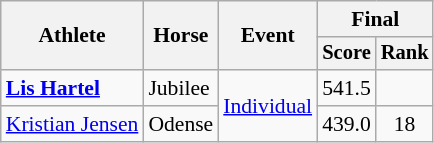<table class="wikitable" style="font-size:90%">
<tr>
<th rowspan="2">Athlete</th>
<th rowspan="2">Horse</th>
<th rowspan="2">Event</th>
<th colspan="2">Final</th>
</tr>
<tr style="font-size:95%">
<th>Score</th>
<th>Rank</th>
</tr>
<tr align=center>
<td align=left><strong><a href='#'>Lis Hartel</a></strong></td>
<td align=left>Jubilee</td>
<td align=left rowspan=2><a href='#'>Individual</a></td>
<td>541.5</td>
<td></td>
</tr>
<tr align=center>
<td align=left><a href='#'>Kristian Jensen</a></td>
<td align=left>Odense</td>
<td>439.0</td>
<td>18</td>
</tr>
</table>
